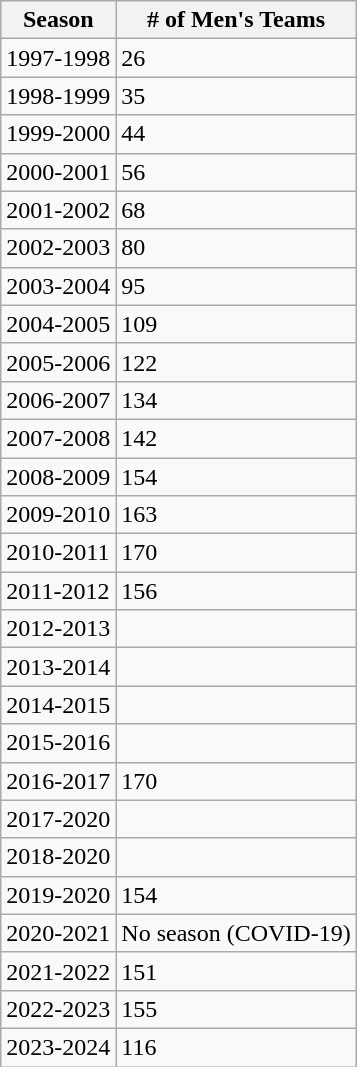<table class="wikitable">
<tr>
<th>Season</th>
<th># of Men's Teams</th>
</tr>
<tr>
<td>1997-1998</td>
<td>26</td>
</tr>
<tr>
<td>1998-1999</td>
<td>35</td>
</tr>
<tr>
<td>1999-2000</td>
<td>44</td>
</tr>
<tr>
<td>2000-2001</td>
<td>56</td>
</tr>
<tr>
<td>2001-2002</td>
<td>68</td>
</tr>
<tr>
<td>2002-2003</td>
<td>80</td>
</tr>
<tr>
<td>2003-2004</td>
<td>95</td>
</tr>
<tr>
<td>2004-2005</td>
<td>109</td>
</tr>
<tr>
<td>2005-2006</td>
<td>122</td>
</tr>
<tr>
<td>2006-2007</td>
<td>134</td>
</tr>
<tr>
<td>2007-2008</td>
<td>142</td>
</tr>
<tr>
<td>2008-2009</td>
<td>154</td>
</tr>
<tr>
<td>2009-2010</td>
<td>163</td>
</tr>
<tr>
<td>2010-2011</td>
<td>170</td>
</tr>
<tr>
<td>2011-2012</td>
<td>156</td>
</tr>
<tr>
<td>2012-2013</td>
<td></td>
</tr>
<tr>
<td>2013-2014</td>
<td></td>
</tr>
<tr>
<td>2014-2015</td>
<td></td>
</tr>
<tr>
<td>2015-2016</td>
<td></td>
</tr>
<tr>
<td>2016-2017</td>
<td>170</td>
</tr>
<tr>
<td>2017-2020</td>
<td></td>
</tr>
<tr>
<td>2018-2020</td>
<td></td>
</tr>
<tr>
<td>2019-2020</td>
<td>154</td>
</tr>
<tr>
<td>2020-2021</td>
<td>No season (COVID-19)</td>
</tr>
<tr>
<td>2021-2022</td>
<td>151</td>
</tr>
<tr>
<td>2022-2023</td>
<td>155</td>
</tr>
<tr>
<td>2023-2024</td>
<td>116</td>
</tr>
</table>
